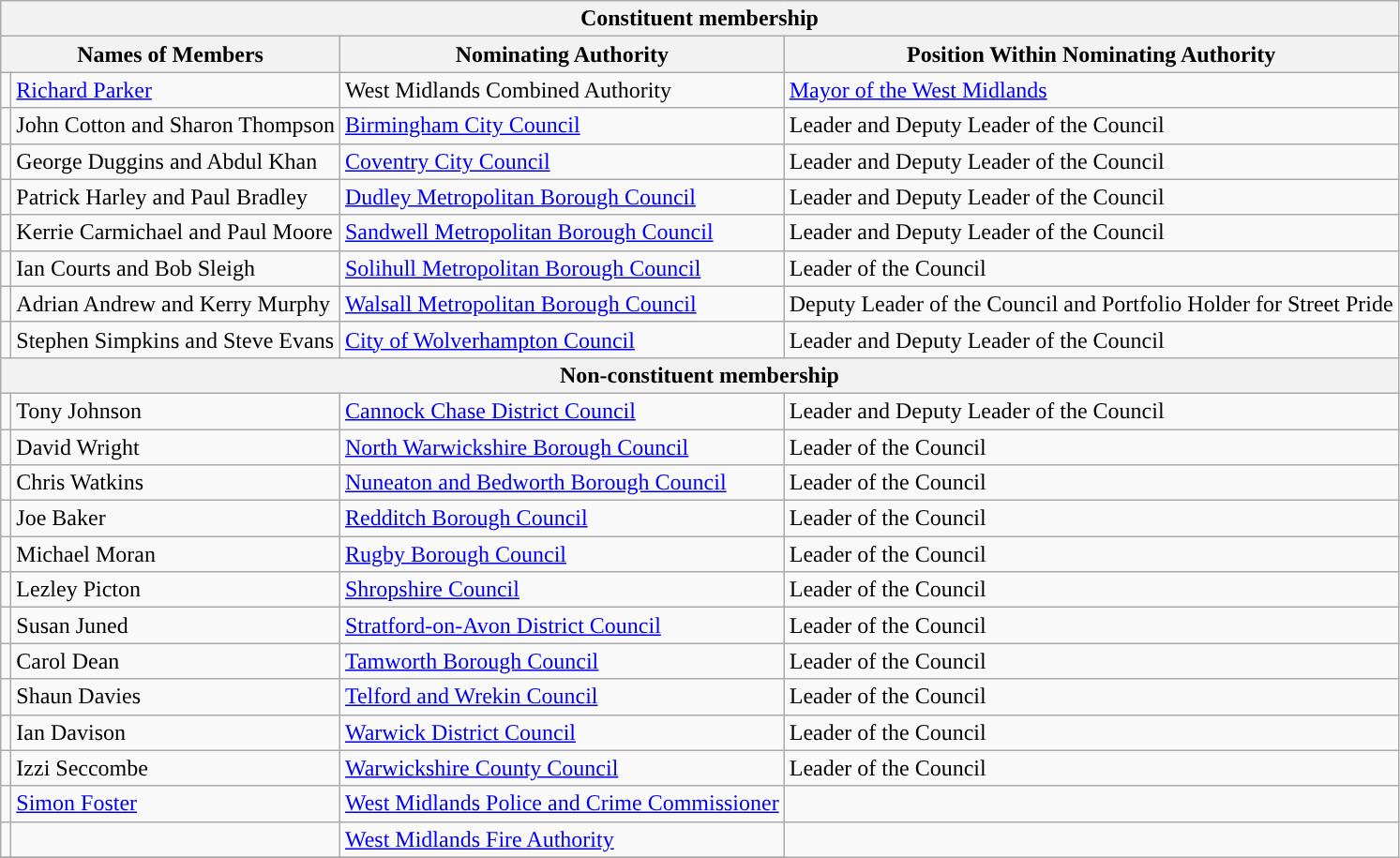<table class="wikitable sortable">
<tr>
<th colspan=4>Constituent membership</th>
</tr>
<tr>
<th colspan=2>Names of Members</th>
<th>Nominating Authority</th>
<th>Position Within Nominating Authority</th>
</tr>
<tr>
<td style="background:"></td>
<td><a href='#'>Richard Parker</a></td>
<td>West Midlands Combined Authority</td>
<td><a href='#'>Mayor of the West Midlands</a></td>
</tr>
<tr>
<td style="background:"></td>
<td>John Cotton and Sharon Thompson</td>
<td><a href='#'>Birmingham City Council</a></td>
<td>Leader and Deputy Leader of the Council</td>
</tr>
<tr>
<td style="background:"></td>
<td>George Duggins and  Abdul Khan</td>
<td><a href='#'>Coventry City Council</a></td>
<td>Leader and Deputy Leader of the Council</td>
</tr>
<tr>
<td style="background:"></td>
<td>Patrick Harley and Paul Bradley</td>
<td><a href='#'>Dudley Metropolitan Borough Council</a></td>
<td>Leader and Deputy Leader of the Council</td>
</tr>
<tr>
<td style="background:"></td>
<td>Kerrie Carmichael and Paul Moore</td>
<td><a href='#'>Sandwell Metropolitan Borough Council</a></td>
<td>Leader and Deputy Leader of the Council</td>
</tr>
<tr>
<td style="background:"></td>
<td>Ian Courts and  Bob Sleigh</td>
<td><a href='#'>Solihull Metropolitan Borough Council</a></td>
<td>Leader of the Council</td>
</tr>
<tr>
<td style="background:"></td>
<td>Adrian Andrew and Kerry Murphy</td>
<td><a href='#'>Walsall Metropolitan Borough Council</a></td>
<td>Deputy Leader of the Council and Portfolio Holder for Street Pride</td>
</tr>
<tr>
<td style="background:"></td>
<td>Stephen Simpkins and Steve Evans</td>
<td><a href='#'>City of Wolverhampton Council</a></td>
<td>Leader and Deputy Leader of the Council</td>
</tr>
<tr>
<th colspan=4>Non-constituent membership</th>
</tr>
<tr>
<td style="background:"></td>
<td>Tony Johnson</td>
<td><a href='#'>Cannock Chase District Council</a></td>
<td>Leader and Deputy Leader of the Council</td>
</tr>
<tr>
<td style="background:"></td>
<td>David Wright</td>
<td><a href='#'>North Warwickshire Borough Council</a></td>
<td>Leader of the Council</td>
</tr>
<tr>
<td style="background:"></td>
<td>Chris Watkins</td>
<td><a href='#'>Nuneaton and Bedworth Borough Council</a></td>
<td>Leader of the Council</td>
</tr>
<tr>
<td style="background:"></td>
<td>Joe Baker</td>
<td><a href='#'>Redditch Borough Council</a></td>
<td>Leader of the Council</td>
</tr>
<tr>
<td style="background:"></td>
<td>Michael Moran</td>
<td><a href='#'>Rugby Borough Council</a></td>
<td>Leader of the Council</td>
</tr>
<tr>
<td style="background:"></td>
<td>Lezley Picton</td>
<td><a href='#'>Shropshire Council</a></td>
<td>Leader of the Council</td>
</tr>
<tr>
<td style="background:"></td>
<td>Susan Juned</td>
<td><a href='#'>Stratford-on-Avon District Council</a></td>
<td>Leader of the Council</td>
</tr>
<tr>
<td style="background:"></td>
<td>Carol Dean</td>
<td><a href='#'>Tamworth Borough Council</a></td>
<td>Leader of the Council</td>
</tr>
<tr>
<td style="background:"></td>
<td>Shaun Davies</td>
<td><a href='#'>Telford and Wrekin Council</a></td>
<td>Leader of the Council</td>
</tr>
<tr>
<td style="background:"></td>
<td>Ian Davison</td>
<td><a href='#'>Warwick District Council</a></td>
<td>Leader of the Council</td>
</tr>
<tr>
<td style="background:"></td>
<td>Izzi Seccombe</td>
<td><a href='#'>Warwickshire County Council</a></td>
<td>Leader of the Council</td>
</tr>
<tr>
<td style="background:"></td>
<td><a href='#'>Simon Foster</a></td>
<td><a href='#'>West Midlands Police and Crime Commissioner</a></td>
<td></td>
</tr>
<tr>
<td></td>
<td></td>
<td><a href='#'>West Midlands Fire Authority</a></td>
</tr>
<tr>
</tr>
</table>
